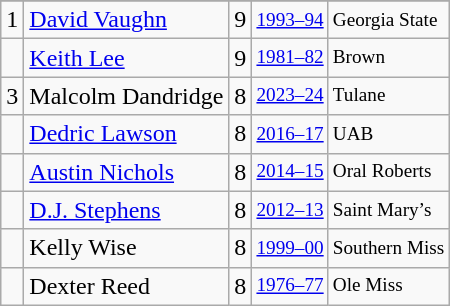<table class="wikitable">
<tr>
</tr>
<tr>
<td>1</td>
<td><a href='#'>David Vaughn</a></td>
<td>9</td>
<td style="font-size:80%;"><a href='#'>1993–94</a></td>
<td style="font-size:80%;">Georgia State</td>
</tr>
<tr>
<td></td>
<td><a href='#'>Keith Lee</a></td>
<td>9</td>
<td style="font-size:80%;"><a href='#'>1981–82</a></td>
<td style="font-size:80%;">Brown</td>
</tr>
<tr>
<td>3</td>
<td>Malcolm Dandridge</td>
<td>8</td>
<td style="font-size:80%;"><a href='#'>2023–24</a></td>
<td style="font-size:80%;">Tulane</td>
</tr>
<tr>
<td></td>
<td><a href='#'>Dedric Lawson</a></td>
<td>8</td>
<td style="font-size:80%;"><a href='#'>2016–17</a></td>
<td style="font-size:80%;">UAB</td>
</tr>
<tr>
<td></td>
<td><a href='#'>Austin Nichols</a></td>
<td>8</td>
<td style="font-size:80%;"><a href='#'>2014–15</a></td>
<td style="font-size:80%;">Oral Roberts</td>
</tr>
<tr>
<td></td>
<td><a href='#'>D.J. Stephens</a></td>
<td>8</td>
<td style="font-size:80%;"><a href='#'>2012–13</a></td>
<td style="font-size:80%;">Saint Mary’s</td>
</tr>
<tr>
<td></td>
<td>Kelly Wise</td>
<td>8</td>
<td style="font-size:80%;"><a href='#'>1999–00</a></td>
<td style="font-size:80%;">Southern Miss</td>
</tr>
<tr>
<td></td>
<td>Dexter Reed</td>
<td>8</td>
<td style="font-size:80%;"><a href='#'>1976–77</a></td>
<td style="font-size:80%;">Ole Miss</td>
</tr>
</table>
